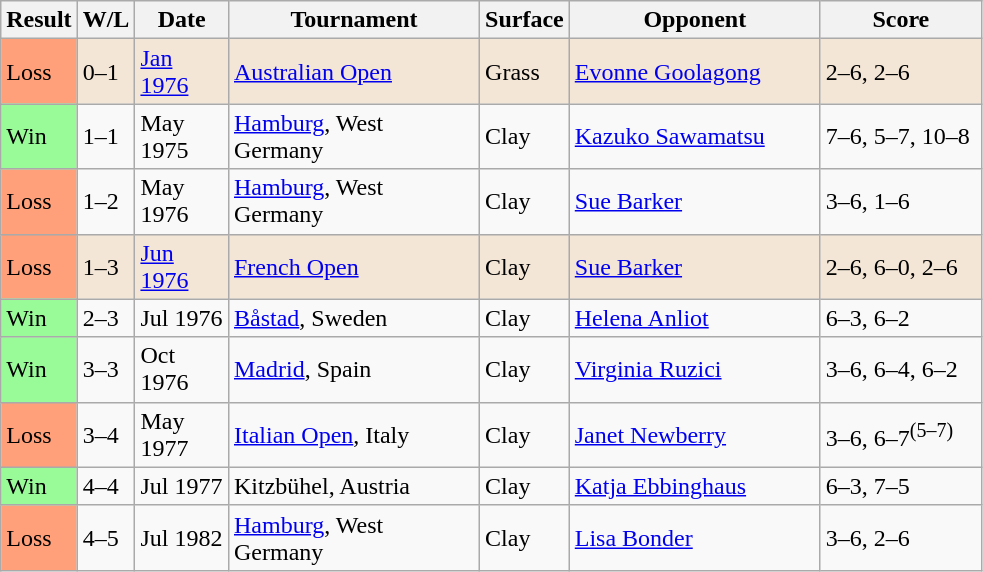<table class="sortable wikitable">
<tr>
<th>Result</th>
<th style="width:30px" class="unsortable">W/L</th>
<th style="width:55px">Date</th>
<th style="width:160px">Tournament</th>
<th style="width:50px">Surface</th>
<th style="width:160px">Opponent</th>
<th style="width:100px" class="unsortable">Score</th>
</tr>
<tr style="background:#f3e6d7;">
<td style="background:#ffa07a;">Loss</td>
<td>0–1</td>
<td><a href='#'>Jan 1976</a></td>
<td><a href='#'>Australian Open</a></td>
<td>Grass</td>
<td> <a href='#'>Evonne Goolagong</a></td>
<td>2–6, 2–6</td>
</tr>
<tr>
<td style="background:#98fb98;">Win</td>
<td>1–1</td>
<td>May 1975</td>
<td><a href='#'>Hamburg</a>, West Germany</td>
<td>Clay</td>
<td> <a href='#'>Kazuko Sawamatsu</a></td>
<td>7–6, 5–7, 10–8</td>
</tr>
<tr>
<td style="background:#ffa07a;">Loss</td>
<td>1–2</td>
<td>May 1976</td>
<td><a href='#'>Hamburg</a>, West Germany</td>
<td>Clay</td>
<td> <a href='#'>Sue Barker</a></td>
<td>3–6, 1–6</td>
</tr>
<tr style="background:#f3e6d7;">
<td style="background:#ffa07a;">Loss</td>
<td>1–3</td>
<td><a href='#'>Jun 1976</a></td>
<td><a href='#'>French Open</a></td>
<td>Clay</td>
<td> <a href='#'>Sue Barker</a></td>
<td>2–6, 6–0, 2–6</td>
</tr>
<tr>
<td style="background:#98fb98;">Win</td>
<td>2–3</td>
<td>Jul 1976</td>
<td><a href='#'>Båstad</a>, Sweden</td>
<td>Clay</td>
<td> <a href='#'>Helena Anliot</a></td>
<td>6–3, 6–2</td>
</tr>
<tr>
<td style="background:#98fb98;">Win</td>
<td>3–3</td>
<td>Oct 1976</td>
<td><a href='#'>Madrid</a>, Spain</td>
<td>Clay</td>
<td> <a href='#'>Virginia Ruzici</a></td>
<td>3–6, 6–4, 6–2</td>
</tr>
<tr>
<td style="background:#ffa07a;">Loss</td>
<td>3–4</td>
<td>May 1977</td>
<td><a href='#'>Italian Open</a>, Italy</td>
<td>Clay</td>
<td> <a href='#'>Janet Newberry</a></td>
<td>3–6, 6–7<sup>(5–7)</sup></td>
</tr>
<tr>
<td style="background:#98fb98;">Win</td>
<td>4–4</td>
<td>Jul 1977</td>
<td>Kitzbühel, Austria</td>
<td>Clay</td>
<td> <a href='#'>Katja Ebbinghaus</a></td>
<td>6–3, 7–5</td>
</tr>
<tr>
<td style="background:#ffa07a;">Loss</td>
<td>4–5</td>
<td>Jul 1982</td>
<td><a href='#'>Hamburg</a>, West Germany</td>
<td>Clay</td>
<td> <a href='#'>Lisa Bonder</a></td>
<td>3–6, 2–6</td>
</tr>
</table>
